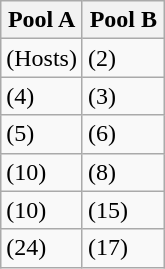<table class="wikitable">
<tr>
<th width=50%>Pool A</th>
<th width=50%>Pool B</th>
</tr>
<tr>
<td> (Hosts)</td>
<td> (2)</td>
</tr>
<tr>
<td> (4)</td>
<td> (3)</td>
</tr>
<tr>
<td> (5)</td>
<td> (6)</td>
</tr>
<tr>
<td> (10)</td>
<td> (8)</td>
</tr>
<tr>
<td> (10)</td>
<td> (15)</td>
</tr>
<tr>
<td> (24)</td>
<td> (17)</td>
</tr>
</table>
